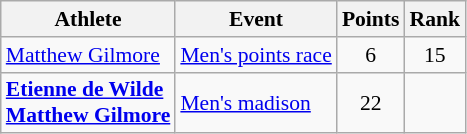<table class=wikitable style="font-size:90%; text-align:center">
<tr>
<th>Athlete</th>
<th>Event</th>
<th>Points</th>
<th>Rank</th>
</tr>
<tr>
<td align=left><a href='#'>Matthew Gilmore</a></td>
<td align=left><a href='#'>Men's points race</a></td>
<td>6</td>
<td>15</td>
</tr>
<tr>
<td align=left><strong><a href='#'>Etienne de Wilde</a><br><a href='#'>Matthew Gilmore</a></strong></td>
<td align=left><a href='#'>Men's madison</a></td>
<td>22</td>
<td></td>
</tr>
</table>
